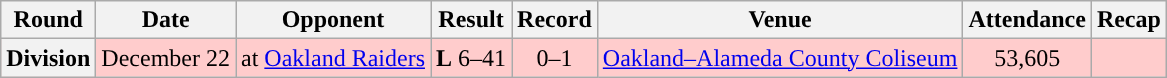<table class="wikitable" style="text-align:center">
<tr>
<th>Round</th>
<th>Date</th>
<th>Opponent</th>
<th>Result</th>
<th>Record</th>
<th>Venue</th>
<th>Attendance</th>
<th>Recap</th>
</tr>
<tr style="background:#fcc">
<th>Division</th>
<td>December 22</td>
<td>at <a href='#'>Oakland Raiders</a></td>
<td><strong>L</strong> 6–41</td>
<td>0–1</td>
<td><a href='#'>Oakland–Alameda County Coliseum</a></td>
<td>53,605</td>
<td></td>
</tr>
</table>
